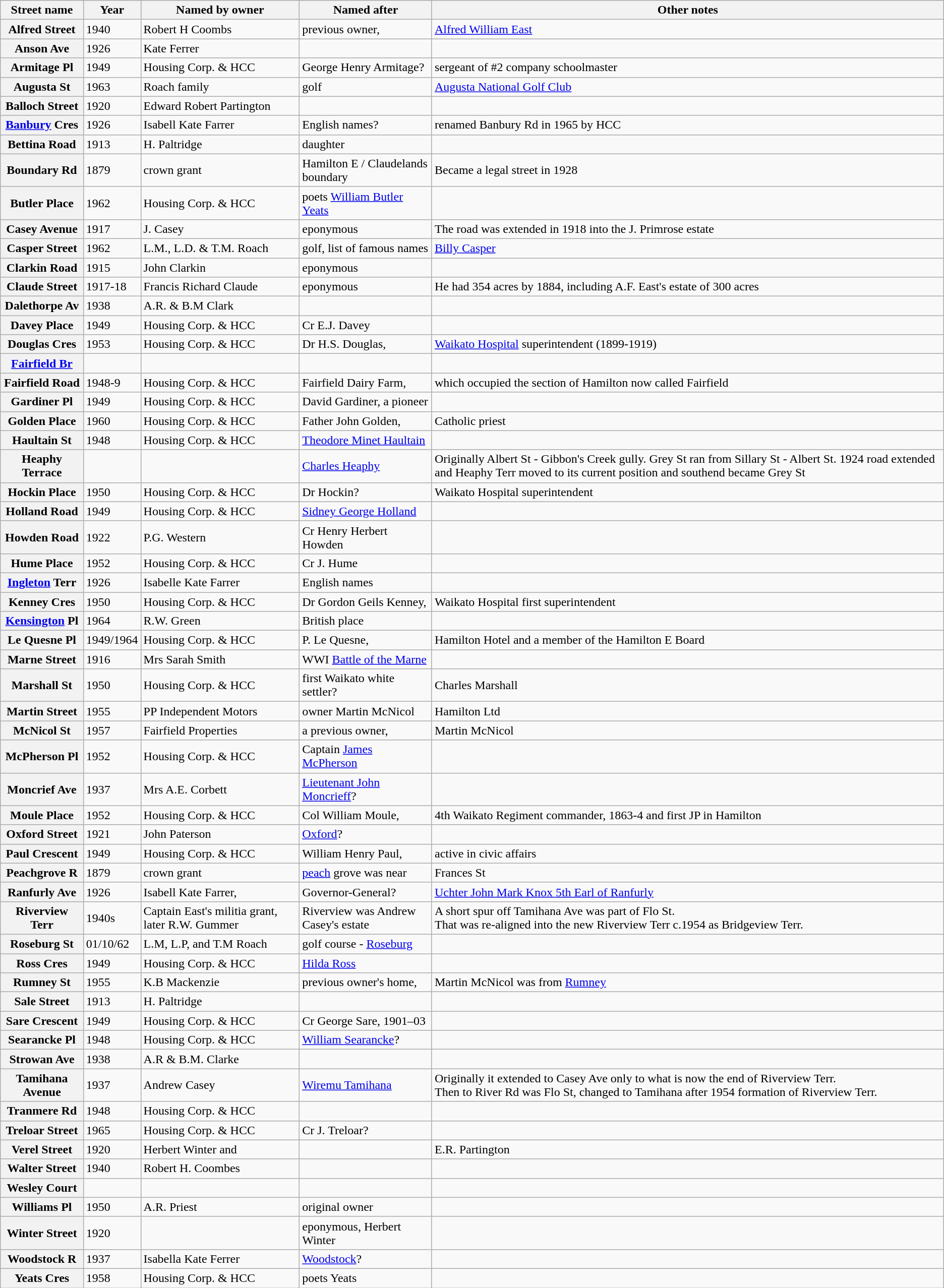<table class="wikitable sortable" border="1">
<tr>
<th>Street name</th>
<th><strong>Year</strong></th>
<th><strong>Named by owner</strong></th>
<th><strong>Named after</strong></th>
<th><strong>Other notes</strong></th>
</tr>
<tr>
<th>Alfred Street</th>
<td>1940</td>
<td>Robert H Coombs</td>
<td>previous owner,</td>
<td><a href='#'>Alfred William East</a></td>
</tr>
<tr>
<th>Anson Ave</th>
<td>1926</td>
<td>Kate Ferrer</td>
<td></td>
<td></td>
</tr>
<tr>
<th>Armitage Pl</th>
<td>1949</td>
<td>Housing Corp. & HCC</td>
<td>George Henry Armitage?</td>
<td>sergeant of #2 company schoolmaster</td>
</tr>
<tr>
<th>Augusta St</th>
<td>1963</td>
<td>Roach family</td>
<td>golf</td>
<td><a href='#'>Augusta National Golf Club</a></td>
</tr>
<tr>
<th>Balloch Street</th>
<td>1920</td>
<td>Edward Robert Partington</td>
<td></td>
<td></td>
</tr>
<tr>
<th><a href='#'>Banbury</a> Cres</th>
<td>1926</td>
<td>Isabell Kate Farrer</td>
<td>English names?</td>
<td>renamed Banbury Rd in 1965 by HCC</td>
</tr>
<tr>
<th>Bettina Road</th>
<td>1913</td>
<td>H. Paltridge</td>
<td>daughter</td>
<td></td>
</tr>
<tr>
<th>Boundary Rd</th>
<td>1879</td>
<td>crown grant</td>
<td>Hamilton E / Claudelands boundary</td>
<td>Became a legal street in 1928</td>
</tr>
<tr>
<th>Butler Place</th>
<td>1962</td>
<td>Housing Corp. & HCC</td>
<td>poets <a href='#'>William Butler Yeats</a></td>
<td></td>
</tr>
<tr>
<th>Casey Avenue</th>
<td>1917</td>
<td>J. Casey</td>
<td>eponymous</td>
<td>The road was extended in 1918 into the J. Primrose estate</td>
</tr>
<tr>
<th>Casper Street</th>
<td>1962</td>
<td>L.M., L.D. & T.M. Roach</td>
<td>golf, list of famous names</td>
<td><a href='#'>Billy Casper</a></td>
</tr>
<tr>
<th>Clarkin Road</th>
<td>1915</td>
<td>John Clarkin</td>
<td>eponymous</td>
<td></td>
</tr>
<tr>
<th>Claude Street</th>
<td>1917-18</td>
<td>Francis Richard Claude</td>
<td>eponymous</td>
<td>He had 354 acres by 1884, including A.F. East's estate of 300 acres</td>
</tr>
<tr>
<th>Dalethorpe Av</th>
<td>1938</td>
<td>A.R. & B.M Clark</td>
<td></td>
<td></td>
</tr>
<tr>
<th>Davey Place</th>
<td>1949</td>
<td>Housing Corp. & HCC</td>
<td>Cr E.J. Davey</td>
<td></td>
</tr>
<tr>
<th>Douglas Cres</th>
<td>1953</td>
<td>Housing Corp. & HCC</td>
<td>Dr H.S. Douglas,</td>
<td><a href='#'>Waikato Hospital</a> superintendent (1899-1919)</td>
</tr>
<tr>
<th><a href='#'>Fairfield Br</a></th>
<td></td>
<td></td>
<td></td>
<td></td>
</tr>
<tr>
<th>Fairfield Road</th>
<td>1948-9</td>
<td>Housing Corp. & HCC</td>
<td>Fairfield Dairy Farm,</td>
<td>which occupied the section of Hamilton now called Fairfield</td>
</tr>
<tr>
<th>Gardiner Pl</th>
<td>1949</td>
<td>Housing Corp. & HCC</td>
<td>David Gardiner, a pioneer</td>
<td></td>
</tr>
<tr>
<th>Golden Place</th>
<td>1960</td>
<td>Housing Corp. & HCC</td>
<td>Father John Golden,</td>
<td>Catholic priest</td>
</tr>
<tr>
<th>Haultain St</th>
<td>1948</td>
<td>Housing Corp. & HCC</td>
<td><a href='#'>Theodore Minet Haultain</a></td>
<td></td>
</tr>
<tr>
<th>Heaphy Terrace</th>
<td></td>
<td></td>
<td><a href='#'>Charles Heaphy</a></td>
<td>Originally Albert St - Gibbon's Creek gully. Grey St ran from Sillary St - Albert St. 1924 road extended and Heaphy Terr moved to its current position and southend became Grey St</td>
</tr>
<tr>
<th>Hockin Place</th>
<td>1950</td>
<td>Housing Corp. & HCC</td>
<td>Dr Hockin?</td>
<td>Waikato Hospital superintendent</td>
</tr>
<tr>
<th>Holland Road</th>
<td>1949</td>
<td>Housing Corp. & HCC</td>
<td><a href='#'>Sidney George Holland</a></td>
<td></td>
</tr>
<tr>
<th>Howden Road</th>
<td>1922</td>
<td>P.G. Western</td>
<td>Cr Henry Herbert Howden</td>
<td></td>
</tr>
<tr>
<th>Hume Place</th>
<td>1952</td>
<td>Housing Corp. & HCC</td>
<td>Cr J. Hume</td>
<td></td>
</tr>
<tr>
<th><a href='#'>Ingleton</a> Terr</th>
<td>1926</td>
<td>Isabelle Kate Farrer</td>
<td>English names</td>
<td></td>
</tr>
<tr>
<th>Kenney Cres</th>
<td>1950</td>
<td>Housing Corp. & HCC</td>
<td>Dr Gordon Geils Kenney,</td>
<td>Waikato Hospital first superintendent</td>
</tr>
<tr>
<th><a href='#'>Kensington</a> Pl</th>
<td>1964</td>
<td>R.W. Green</td>
<td>British place</td>
<td></td>
</tr>
<tr>
<th>Le Quesne Pl</th>
<td>1949/1964</td>
<td>Housing Corp. & HCC</td>
<td>P. Le Quesne,</td>
<td>Hamilton Hotel and a member of the Hamilton E Board</td>
</tr>
<tr>
<th>Marne Street</th>
<td>1916</td>
<td>Mrs Sarah Smith</td>
<td>WWI <a href='#'>Battle of the Marne</a></td>
<td></td>
</tr>
<tr>
<th>Marshall St</th>
<td>1950</td>
<td>Housing Corp. & HCC</td>
<td>first Waikato white settler?</td>
<td>Charles Marshall</td>
</tr>
<tr>
<th>Martin Street</th>
<td>1955</td>
<td>PP Independent Motors</td>
<td>owner Martin McNicol</td>
<td>Hamilton Ltd</td>
</tr>
<tr>
<th>McNicol St</th>
<td>1957</td>
<td>Fairfield Properties</td>
<td>a previous owner,</td>
<td>Martin McNicol</td>
</tr>
<tr>
<th>McPherson Pl</th>
<td>1952</td>
<td>Housing Corp. & HCC</td>
<td>Captain <a href='#'>James McPherson</a></td>
<td></td>
</tr>
<tr>
<th>Moncrief Ave</th>
<td>1937</td>
<td>Mrs A.E. Corbett</td>
<td><a href='#'>Lieutenant John Moncrieff</a>?</td>
<td></td>
</tr>
<tr>
<th>Moule Place</th>
<td>1952</td>
<td>Housing Corp. & HCC</td>
<td>Col William Moule,</td>
<td>4th Waikato Regiment commander, 1863-4 and first JP in Hamilton</td>
</tr>
<tr>
<th>Oxford Street</th>
<td>1921</td>
<td>John Paterson</td>
<td><a href='#'>Oxford</a>?</td>
<td></td>
</tr>
<tr>
<th>Paul Crescent</th>
<td>1949</td>
<td>Housing Corp. & HCC</td>
<td>William Henry Paul,</td>
<td>active in civic affairs</td>
</tr>
<tr>
<th>Peachgrove R</th>
<td>1879</td>
<td>crown grant</td>
<td><a href='#'>peach</a> grove was near</td>
<td>Frances St</td>
</tr>
<tr>
<th>Ranfurly Ave</th>
<td>1926</td>
<td>Isabell Kate Farrer,</td>
<td>Governor-General?</td>
<td><a href='#'>Uchter John Mark Knox 5th Earl of Ranfurly</a></td>
</tr>
<tr>
<th>Riverview Terr</th>
<td>1940s</td>
<td>Captain East's militia grant, later R.W. Gummer</td>
<td>Riverview was  Andrew Casey's estate</td>
<td>A short spur off Tamihana Ave was part of Flo St.<br>That was re-aligned into the new Riverview Terr c.1954 as Bridgeview Terr.</td>
</tr>
<tr>
<th>Roseburg St</th>
<td>01/10/62</td>
<td>L.M, L.P, and T.M Roach</td>
<td>golf course - <a href='#'>Roseburg</a></td>
<td></td>
</tr>
<tr>
<th>Ross Cres</th>
<td>1949</td>
<td>Housing Corp. & HCC</td>
<td><a href='#'>Hilda Ross</a></td>
<td></td>
</tr>
<tr>
<th>Rumney St</th>
<td>1955</td>
<td>K.B Mackenzie</td>
<td>previous owner's home,</td>
<td>Martin McNicol was from <a href='#'>Rumney</a></td>
</tr>
<tr>
<th>Sale Street</th>
<td>1913</td>
<td>H. Paltridge</td>
<td></td>
<td></td>
</tr>
<tr>
<th>Sare Crescent</th>
<td>1949</td>
<td>Housing Corp. & HCC</td>
<td>Cr George Sare, 1901–03</td>
<td></td>
</tr>
<tr>
<th>Searancke Pl</th>
<td>1948</td>
<td>Housing Corp. & HCC</td>
<td><a href='#'>William Searancke</a>?</td>
<td></td>
</tr>
<tr>
<th>Strowan Ave</th>
<td>1938</td>
<td>A.R & B.M. Clarke</td>
<td></td>
<td></td>
</tr>
<tr>
<th>Tamihana Avenue</th>
<td>1937</td>
<td>Andrew Casey</td>
<td><a href='#'>Wiremu Tamihana</a></td>
<td>Originally it extended to Casey Ave only to what is now the end of Riverview Terr.<br>Then to River Rd was Flo St, changed to Tamihana after 1954 formation of Riverview Terr.</td>
</tr>
<tr>
<th>Tranmere Rd</th>
<td>1948</td>
<td>Housing Corp. & HCC</td>
<td></td>
<td></td>
</tr>
<tr>
<th>Treloar Street</th>
<td>1965</td>
<td>Housing Corp. & HCC</td>
<td>Cr J. Treloar?</td>
<td></td>
</tr>
<tr>
<th>Verel Street</th>
<td>1920</td>
<td>Herbert Winter and</td>
<td></td>
<td>E.R. Partington</td>
</tr>
<tr>
<th>Walter Street</th>
<td>1940</td>
<td>Robert H. Coombes</td>
<td></td>
<td></td>
</tr>
<tr>
<th>Wesley Court</th>
<td></td>
<td></td>
<td></td>
<td></td>
</tr>
<tr>
<th>Williams Pl</th>
<td>1950</td>
<td>A.R. Priest</td>
<td>original owner</td>
<td></td>
</tr>
<tr>
<th>Winter Street</th>
<td>1920</td>
<td></td>
<td>eponymous, Herbert Winter</td>
<td></td>
</tr>
<tr>
<th>Woodstock R</th>
<td>1937</td>
<td>Isabella Kate Ferrer</td>
<td><a href='#'>Woodstock</a>?</td>
<td></td>
</tr>
<tr>
<th>Yeats Cres</th>
<td>1958</td>
<td>Housing Corp. & HCC</td>
<td>poets Yeats</td>
<td></td>
</tr>
</table>
